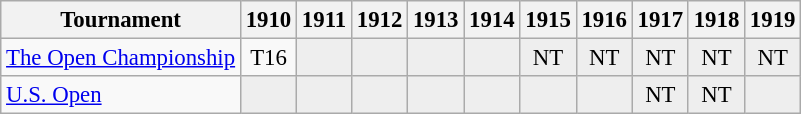<table class="wikitable" style="font-size:95%;text-align:center;">
<tr>
<th>Tournament</th>
<th>1910</th>
<th>1911</th>
<th>1912</th>
<th>1913</th>
<th>1914</th>
<th>1915</th>
<th>1916</th>
<th>1917</th>
<th>1918</th>
<th>1919</th>
</tr>
<tr>
<td align=left><a href='#'>The Open Championship</a></td>
<td>T16</td>
<td style="background:#eeeeee;"></td>
<td style="background:#eeeeee;"></td>
<td style="background:#eeeeee;"></td>
<td style="background:#eeeeee;"></td>
<td style="background:#eeeeee;">NT</td>
<td style="background:#eeeeee;">NT</td>
<td style="background:#eeeeee;">NT</td>
<td style="background:#eeeeee;">NT</td>
<td style="background:#eeeeee;">NT</td>
</tr>
<tr>
<td align=left><a href='#'>U.S. Open</a></td>
<td style="background:#eeeeee;"></td>
<td style="background:#eeeeee;"></td>
<td style="background:#eeeeee;"></td>
<td style="background:#eeeeee;"></td>
<td style="background:#eeeeee;"></td>
<td style="background:#eeeeee;"></td>
<td style="background:#eeeeee;"></td>
<td style="background:#eeeeee;">NT</td>
<td style="background:#eeeeee;">NT</td>
<td style="background:#eeeeee;"></td>
</tr>
</table>
